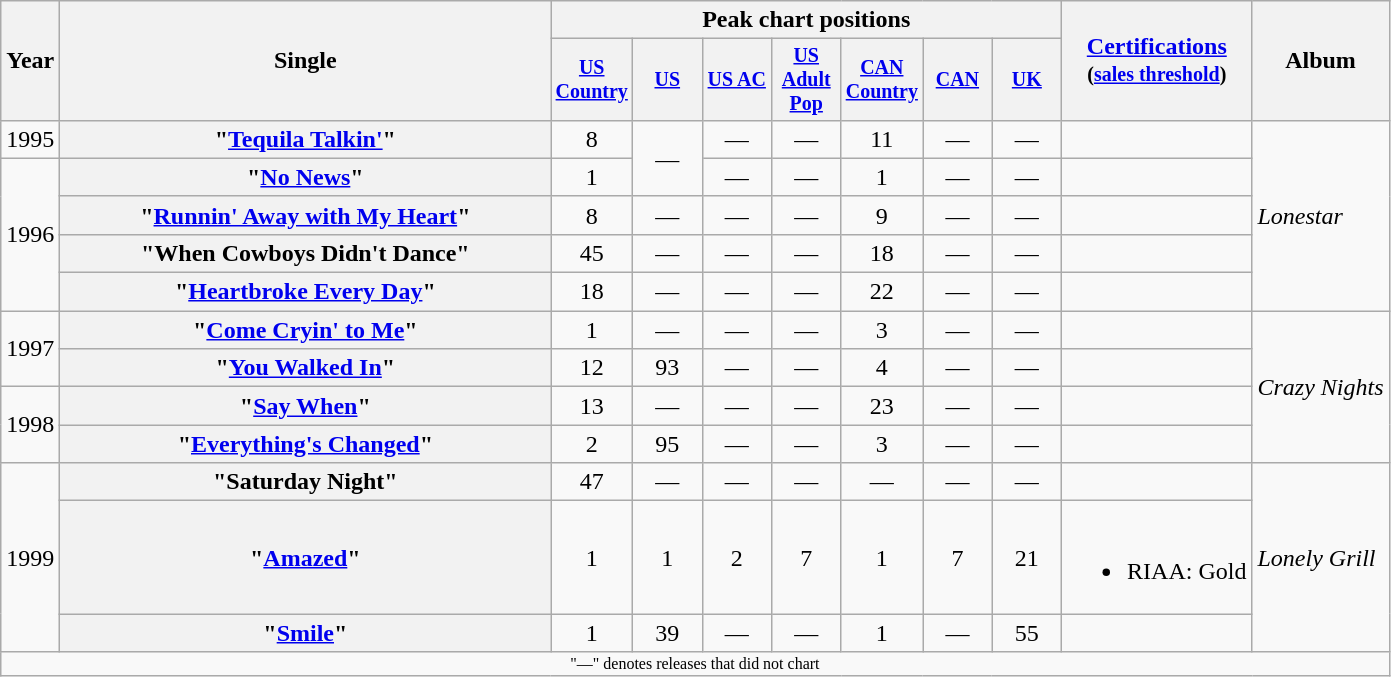<table class="wikitable plainrowheaders" style="text-align:center;">
<tr>
<th rowspan="2">Year</th>
<th rowspan="2" style="width:20em;">Single</th>
<th colspan="7">Peak chart positions</th>
<th rowspan="2"><a href='#'>Certifications</a><br><small>(<a href='#'>sales threshold</a>)</small></th>
<th rowspan="2">Album</th>
</tr>
<tr style="font-size:smaller;">
<th width="40"><a href='#'>US Country</a><br></th>
<th width="40"><a href='#'>US</a><br></th>
<th width="40"><a href='#'>US AC</a><br></th>
<th width="40"><a href='#'>US Adult Pop</a><br></th>
<th width="40"><a href='#'>CAN Country</a><br></th>
<th width="40"><a href='#'>CAN</a><br></th>
<th width="40"><a href='#'>UK</a><br></th>
</tr>
<tr>
<td>1995</td>
<th scope="row">"<a href='#'>Tequila Talkin'</a>"</th>
<td>8</td>
<td rowspan="2">—</td>
<td>—</td>
<td>—</td>
<td>11</td>
<td>—</td>
<td>—</td>
<td></td>
<td align="left" rowspan="5"><em>Lonestar</em></td>
</tr>
<tr>
<td rowspan="4">1996</td>
<th scope="row">"<a href='#'>No News</a>"</th>
<td>1</td>
<td>—</td>
<td>—</td>
<td>1</td>
<td>—</td>
<td>—</td>
<td></td>
</tr>
<tr>
<th scope="row">"<a href='#'>Runnin' Away with My Heart</a>"</th>
<td>8</td>
<td>—</td>
<td>—</td>
<td>—</td>
<td>9</td>
<td>—</td>
<td>—</td>
<td></td>
</tr>
<tr>
<th scope="row">"When Cowboys Didn't Dance"</th>
<td>45</td>
<td>—</td>
<td>—</td>
<td>—</td>
<td>18</td>
<td>—</td>
<td>—</td>
<td></td>
</tr>
<tr>
<th scope="row">"<a href='#'>Heartbroke Every Day</a>"</th>
<td>18</td>
<td>—</td>
<td>—</td>
<td>—</td>
<td>22</td>
<td>—</td>
<td>—</td>
<td></td>
</tr>
<tr>
<td rowspan="2">1997</td>
<th scope="row">"<a href='#'>Come Cryin' to Me</a>"</th>
<td>1</td>
<td>—</td>
<td>—</td>
<td>—</td>
<td>3</td>
<td>—</td>
<td>—</td>
<td></td>
<td align="left" rowspan="4"><em>Crazy Nights</em></td>
</tr>
<tr>
<th scope="row">"<a href='#'>You Walked In</a>"</th>
<td>12</td>
<td>93</td>
<td>—</td>
<td>—</td>
<td>4</td>
<td>—</td>
<td>—</td>
<td></td>
</tr>
<tr>
<td rowspan="2">1998</td>
<th scope="row">"<a href='#'>Say When</a>"</th>
<td>13</td>
<td>—</td>
<td>—</td>
<td>—</td>
<td>23</td>
<td>—</td>
<td>—</td>
<td></td>
</tr>
<tr>
<th scope="row">"<a href='#'>Everything's Changed</a>"</th>
<td>2</td>
<td>95</td>
<td>—</td>
<td>—</td>
<td>3</td>
<td>—</td>
<td>—</td>
<td></td>
</tr>
<tr>
<td rowspan="3">1999</td>
<th scope="row">"Saturday Night"</th>
<td>47</td>
<td>—</td>
<td>—</td>
<td>—</td>
<td>—</td>
<td>—</td>
<td>—</td>
<td></td>
<td align="left" rowspan="3"><em>Lonely Grill</em></td>
</tr>
<tr>
<th scope="row">"<a href='#'>Amazed</a>"</th>
<td>1</td>
<td>1</td>
<td>2</td>
<td>7</td>
<td>1</td>
<td>7</td>
<td>21</td>
<td><br><ul><li>RIAA: Gold</li></ul></td>
</tr>
<tr>
<th scope="row">"<a href='#'>Smile</a>"</th>
<td>1</td>
<td>39</td>
<td>—</td>
<td>—</td>
<td>1</td>
<td>—</td>
<td>55</td>
<td></td>
</tr>
<tr>
<td colspan="11" style="font-size:8pt">"—" denotes releases that did not chart</td>
</tr>
</table>
